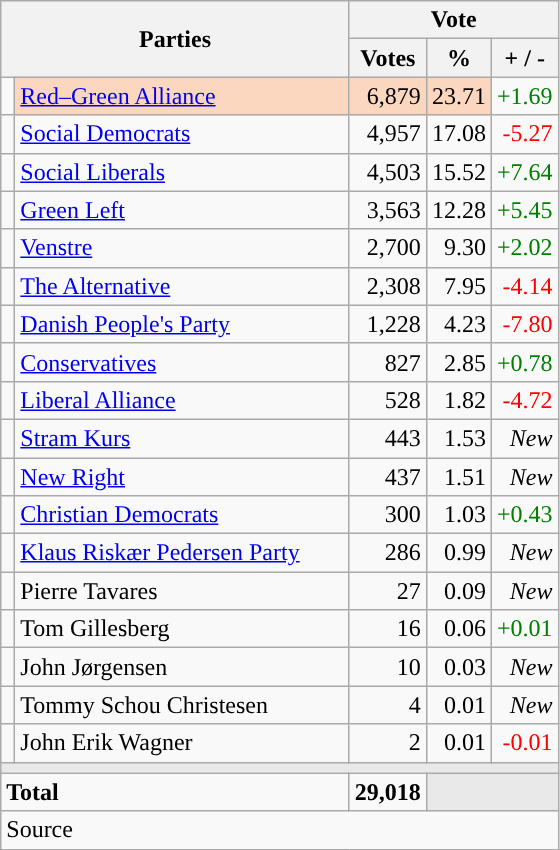<table class="wikitable" style="text-align:right;">
<tr>
<th style="text-align:centre;" rowspan="2" colspan="2" width="225">Parties</th>
<th colspan="3">Vote</th>
</tr>
<tr>
<th width="15">Votes</th>
<th width="15">%</th>
<th width="15">+ / -</th>
</tr>
<tr>
<td width="2" style="color:inherit;background:"></td>
<td bgcolor=#fcd7c0  align="left"><a href='#'>Red–Green Alliance</a></td>
<td bgcolor=#fcd7c0>6,879</td>
<td bgcolor=#fcd7c0>23.71</td>
<td style=color:green;>+1.69</td>
</tr>
<tr>
<td width="2" style="color:inherit;background:"></td>
<td align="left"><a href='#'>Social Democrats</a></td>
<td>4,957</td>
<td>17.08</td>
<td style=color:red;>-5.27</td>
</tr>
<tr>
<td width="2" style="color:inherit;background:"></td>
<td align="left"><a href='#'>Social Liberals</a></td>
<td>4,503</td>
<td>15.52</td>
<td style=color:green;>+7.64</td>
</tr>
<tr>
<td width="2" style="color:inherit;background:"></td>
<td align="left"><a href='#'>Green Left</a></td>
<td>3,563</td>
<td>12.28</td>
<td style=color:green;>+5.45</td>
</tr>
<tr>
<td width="2" style="color:inherit;background:"></td>
<td align="left"><a href='#'>Venstre</a></td>
<td>2,700</td>
<td>9.30</td>
<td style=color:green;>+2.02</td>
</tr>
<tr>
<td width="2" style="color:inherit;background:"></td>
<td align="left"><a href='#'>The Alternative</a></td>
<td>2,308</td>
<td>7.95</td>
<td style=color:red;>-4.14</td>
</tr>
<tr>
<td width="2" style="color:inherit;background:"></td>
<td align="left"><a href='#'>Danish People's Party</a></td>
<td>1,228</td>
<td>4.23</td>
<td style=color:red;>-7.80</td>
</tr>
<tr>
<td width="2" style="color:inherit;background:"></td>
<td align="left"><a href='#'>Conservatives</a></td>
<td>827</td>
<td>2.85</td>
<td style=color:green;>+0.78</td>
</tr>
<tr>
<td width="2" style="color:inherit;background:"></td>
<td align="left"><a href='#'>Liberal Alliance</a></td>
<td>528</td>
<td>1.82</td>
<td style=color:red;>-4.72</td>
</tr>
<tr>
<td width="2" style="color:inherit;background:"></td>
<td align="left"><a href='#'>Stram Kurs</a></td>
<td>443</td>
<td>1.53</td>
<td><em>New</em></td>
</tr>
<tr>
<td width="2" style="color:inherit;background:"></td>
<td align="left"><a href='#'>New Right</a></td>
<td>437</td>
<td>1.51</td>
<td><em>New</em></td>
</tr>
<tr>
<td width="2" style="color:inherit;background:"></td>
<td align="left"><a href='#'>Christian Democrats</a></td>
<td>300</td>
<td>1.03</td>
<td style=color:green;>+0.43</td>
</tr>
<tr>
<td width="2" style="color:inherit;background:"></td>
<td align="left"><a href='#'>Klaus Riskær Pedersen Party</a></td>
<td>286</td>
<td>0.99</td>
<td><em>New</em></td>
</tr>
<tr>
<td width="2" style="color:inherit;background:"></td>
<td align="left">Pierre Tavares</td>
<td>27</td>
<td>0.09</td>
<td><em>New</em></td>
</tr>
<tr>
<td width="2" style="color:inherit;background:"></td>
<td align="left">Tom Gillesberg</td>
<td>16</td>
<td>0.06</td>
<td style=color:green;>+0.01</td>
</tr>
<tr>
<td width="2" style="color:inherit;background:"></td>
<td align="left">John Jørgensen</td>
<td>10</td>
<td>0.03</td>
<td><em>New</em></td>
</tr>
<tr>
<td width="2" style="color:inherit;background:"></td>
<td align="left">Tommy Schou Christesen</td>
<td>4</td>
<td>0.01</td>
<td><em>New</em></td>
</tr>
<tr>
<td width="2" style="color:inherit;background:"></td>
<td align="left">John Erik Wagner</td>
<td>2</td>
<td>0.01</td>
<td style=color:red;>-0.01</td>
</tr>
<tr>
<td colspan="7" bgcolor="#E9E9E9"></td>
</tr>
<tr>
<td align="left" colspan="2"><strong>Total</strong></td>
<td><strong>29,018</strong></td>
<td bgcolor="#E9E9E9" colspan="2"></td>
</tr>
<tr>
<td align="left" colspan="6">Source</td>
</tr>
</table>
